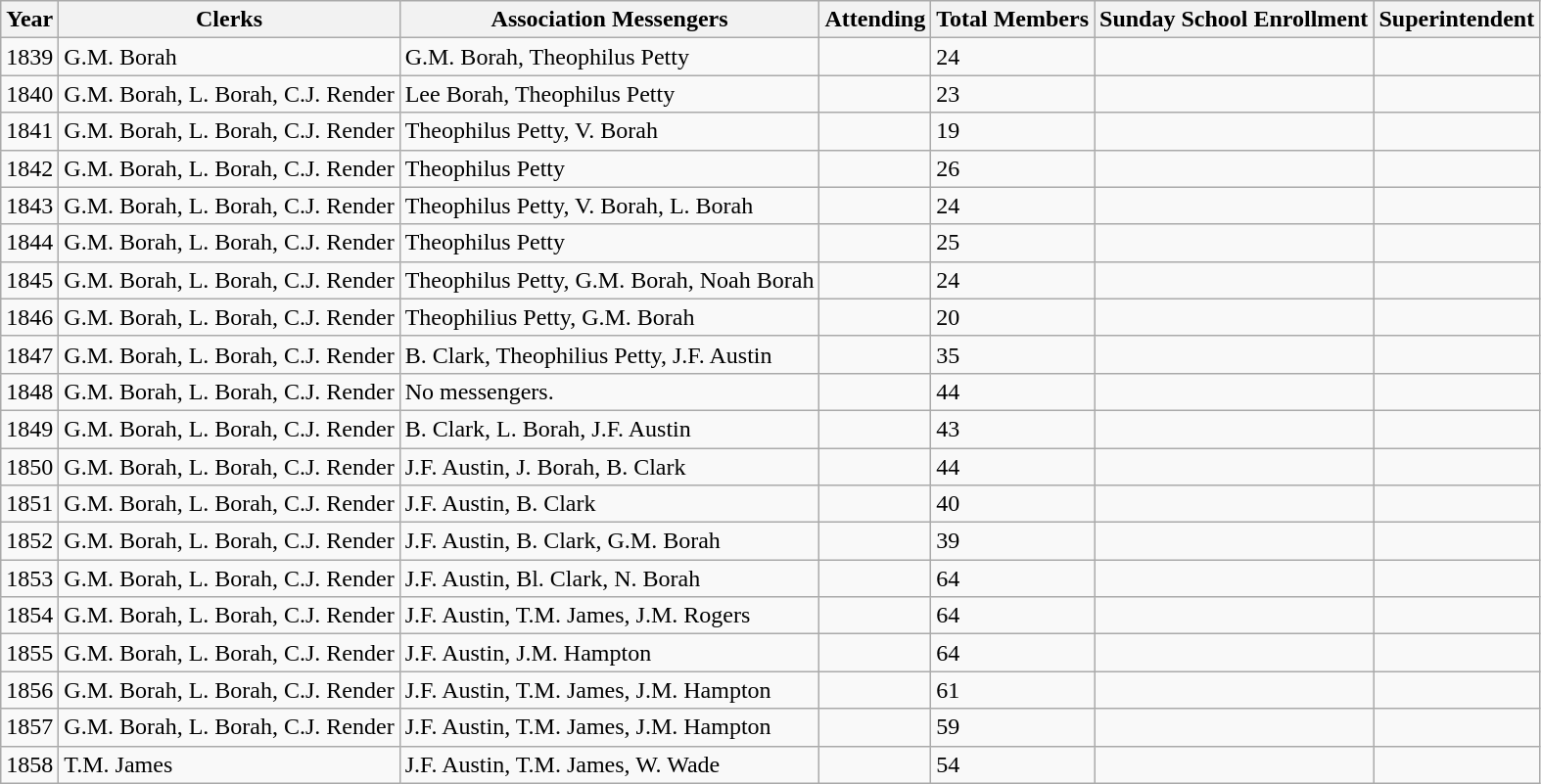<table class="wikitable sortable">
<tr>
<th>Year</th>
<th>Clerks</th>
<th>Association Messengers</th>
<th>Attending</th>
<th>Total Members</th>
<th>Sunday School Enrollment</th>
<th>Superintendent</th>
</tr>
<tr>
<td>1839</td>
<td>G.M. Borah</td>
<td>G.M. Borah, Theophilus Petty</td>
<td></td>
<td>24</td>
<td></td>
<td></td>
</tr>
<tr>
<td>1840</td>
<td>G.M. Borah, L. Borah, C.J. Render</td>
<td>Lee Borah, Theophilus Petty</td>
<td></td>
<td>23</td>
<td></td>
<td></td>
</tr>
<tr>
<td>1841</td>
<td>G.M. Borah, L. Borah, C.J. Render</td>
<td>Theophilus Petty, V. Borah</td>
<td></td>
<td>19</td>
<td></td>
<td></td>
</tr>
<tr>
<td>1842</td>
<td>G.M. Borah, L. Borah, C.J. Render</td>
<td>Theophilus Petty</td>
<td></td>
<td>26</td>
<td></td>
<td></td>
</tr>
<tr>
<td>1843</td>
<td>G.M. Borah, L. Borah, C.J. Render</td>
<td>Theophilus Petty, V. Borah, L. Borah</td>
<td></td>
<td>24</td>
<td></td>
<td></td>
</tr>
<tr>
<td>1844</td>
<td>G.M. Borah, L. Borah, C.J. Render</td>
<td>Theophilus Petty</td>
<td></td>
<td>25</td>
<td></td>
<td></td>
</tr>
<tr>
<td>1845</td>
<td>G.M. Borah, L. Borah, C.J. Render</td>
<td>Theophilus Petty, G.M. Borah, Noah Borah</td>
<td></td>
<td>24</td>
<td></td>
<td></td>
</tr>
<tr>
<td>1846</td>
<td>G.M. Borah, L. Borah, C.J. Render</td>
<td>Theophilius Petty, G.M. Borah</td>
<td></td>
<td>20</td>
<td></td>
<td></td>
</tr>
<tr>
<td>1847</td>
<td>G.M. Borah, L. Borah, C.J. Render</td>
<td>B. Clark, Theophilius Petty, J.F. Austin</td>
<td></td>
<td>35</td>
<td></td>
<td></td>
</tr>
<tr>
<td>1848</td>
<td>G.M. Borah, L. Borah, C.J. Render</td>
<td>No messengers.</td>
<td></td>
<td>44</td>
<td></td>
<td></td>
</tr>
<tr>
<td>1849</td>
<td>G.M. Borah, L. Borah, C.J. Render</td>
<td>B. Clark, L. Borah, J.F. Austin</td>
<td></td>
<td>43</td>
<td></td>
<td></td>
</tr>
<tr>
<td>1850</td>
<td>G.M. Borah, L. Borah, C.J. Render</td>
<td>J.F. Austin, J. Borah, B. Clark</td>
<td></td>
<td>44</td>
<td></td>
<td></td>
</tr>
<tr>
<td>1851</td>
<td>G.M. Borah, L. Borah, C.J. Render</td>
<td>J.F. Austin, B. Clark</td>
<td></td>
<td>40</td>
<td></td>
<td></td>
</tr>
<tr>
<td>1852</td>
<td>G.M. Borah, L. Borah, C.J. Render</td>
<td>J.F. Austin, B. Clark, G.M. Borah</td>
<td></td>
<td>39</td>
<td></td>
<td></td>
</tr>
<tr>
<td>1853</td>
<td>G.M. Borah, L. Borah, C.J. Render</td>
<td>J.F. Austin, Bl. Clark, N. Borah</td>
<td></td>
<td>64</td>
<td></td>
<td></td>
</tr>
<tr>
<td>1854</td>
<td>G.M. Borah, L. Borah, C.J. Render</td>
<td>J.F. Austin, T.M. James, J.M. Rogers</td>
<td></td>
<td>64</td>
<td></td>
<td></td>
</tr>
<tr>
<td>1855</td>
<td>G.M. Borah, L. Borah, C.J. Render</td>
<td>J.F. Austin, J.M. Hampton</td>
<td></td>
<td>64</td>
<td></td>
<td></td>
</tr>
<tr>
<td>1856</td>
<td>G.M. Borah, L. Borah, C.J. Render</td>
<td>J.F. Austin, T.M. James, J.M. Hampton</td>
<td></td>
<td>61</td>
<td></td>
<td></td>
</tr>
<tr>
<td>1857</td>
<td>G.M. Borah, L. Borah, C.J. Render</td>
<td>J.F. Austin, T.M. James, J.M. Hampton</td>
<td></td>
<td>59</td>
<td></td>
<td></td>
</tr>
<tr>
<td>1858</td>
<td>T.M. James</td>
<td>J.F. Austin, T.M. James, W. Wade</td>
<td></td>
<td>54</td>
<td></td>
<td></td>
</tr>
</table>
